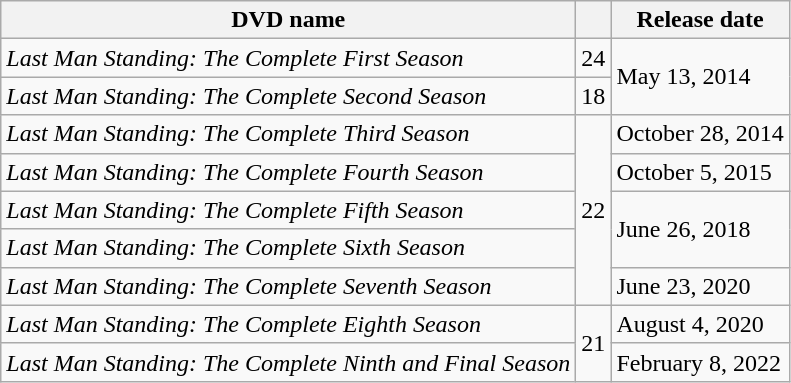<table class="wikitable sortable plainrowheaders">
<tr>
<th>DVD name</th>
<th></th>
<th>Release date</th>
</tr>
<tr>
<td><em>Last Man Standing: The Complete First Season</em></td>
<td align="center">24</td>
<td rowspan="2">May 13, 2014</td>
</tr>
<tr>
<td><em>Last Man Standing: The Complete Second Season</em></td>
<td align="center">18</td>
</tr>
<tr>
<td><em>Last Man Standing: The Complete Third Season</em></td>
<td align="center" rowspan=5>22</td>
<td>October 28, 2014</td>
</tr>
<tr>
<td><em>Last Man Standing: The Complete Fourth Season</em></td>
<td>October 5, 2015</td>
</tr>
<tr>
<td><em>Last Man Standing: The Complete Fifth Season</em></td>
<td rowspan="2">June 26, 2018</td>
</tr>
<tr>
<td><em>Last Man Standing: The Complete Sixth Season</em></td>
</tr>
<tr>
<td><em>Last Man Standing: The Complete Seventh Season</em></td>
<td>June 23, 2020</td>
</tr>
<tr>
<td><em>Last Man Standing: The Complete Eighth Season</em></td>
<td align="center" rowspan=2>21</td>
<td>August 4, 2020</td>
</tr>
<tr>
<td><em>Last Man Standing: The Complete Ninth and Final Season</em></td>
<td>February 8, 2022</td>
</tr>
</table>
